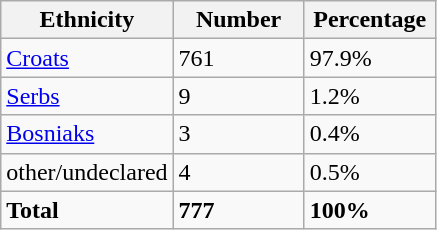<table class="wikitable">
<tr>
<th width="100px">Ethnicity</th>
<th width="80px">Number</th>
<th width="80px">Percentage</th>
</tr>
<tr>
<td><a href='#'>Croats</a></td>
<td>761</td>
<td>97.9%</td>
</tr>
<tr>
<td><a href='#'>Serbs</a></td>
<td>9</td>
<td>1.2%</td>
</tr>
<tr>
<td><a href='#'>Bosniaks</a></td>
<td>3</td>
<td>0.4%</td>
</tr>
<tr>
<td>other/undeclared</td>
<td>4</td>
<td>0.5%</td>
</tr>
<tr>
<td><strong>Total</strong></td>
<td><strong>777</strong></td>
<td><strong>100%</strong></td>
</tr>
</table>
